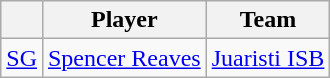<table class="wikitable">
<tr>
<th style="text-align:center;"></th>
<th style="text-align:center;">Player</th>
<th style="text-align:center;">Team</th>
</tr>
<tr>
<td style="text-align:center;"><a href='#'>SG</a></td>
<td> <a href='#'>Spencer Reaves</a></td>
<td><a href='#'>Juaristi ISB</a></td>
</tr>
</table>
